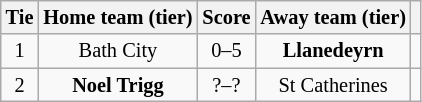<table class="wikitable" style="text-align:center; font-size:85%">
<tr>
<th>Tie</th>
<th>Home team (tier)</th>
<th>Score</th>
<th>Away team (tier)</th>
<th></th>
</tr>
<tr>
<td align="center">1</td>
<td>Bath City</td>
<td align="center">0–5</td>
<td><strong>Llanedeyrn</strong></td>
<td></td>
</tr>
<tr>
<td align="center">2</td>
<td><strong>Noel Trigg</strong></td>
<td align="center">?–?</td>
<td>St Catherines</td>
<td></td>
</tr>
</table>
